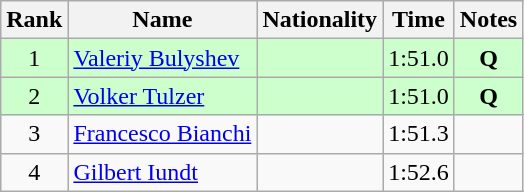<table class="wikitable sortable" style="text-align:center">
<tr>
<th>Rank</th>
<th>Name</th>
<th>Nationality</th>
<th>Time</th>
<th>Notes</th>
</tr>
<tr bgcolor=ccffcc>
<td>1</td>
<td align=left><a href='#'>Valeriy Bulyshev</a></td>
<td align=left></td>
<td>1:51.0</td>
<td><strong>Q</strong></td>
</tr>
<tr bgcolor=ccffcc>
<td>2</td>
<td align=left><a href='#'>Volker Tulzer</a></td>
<td align=left></td>
<td>1:51.0</td>
<td><strong>Q</strong></td>
</tr>
<tr>
<td>3</td>
<td align=left><a href='#'>Francesco Bianchi</a></td>
<td align=left></td>
<td>1:51.3</td>
<td></td>
</tr>
<tr>
<td>4</td>
<td align=left><a href='#'>Gilbert Iundt</a></td>
<td align=left></td>
<td>1:52.6</td>
<td></td>
</tr>
</table>
